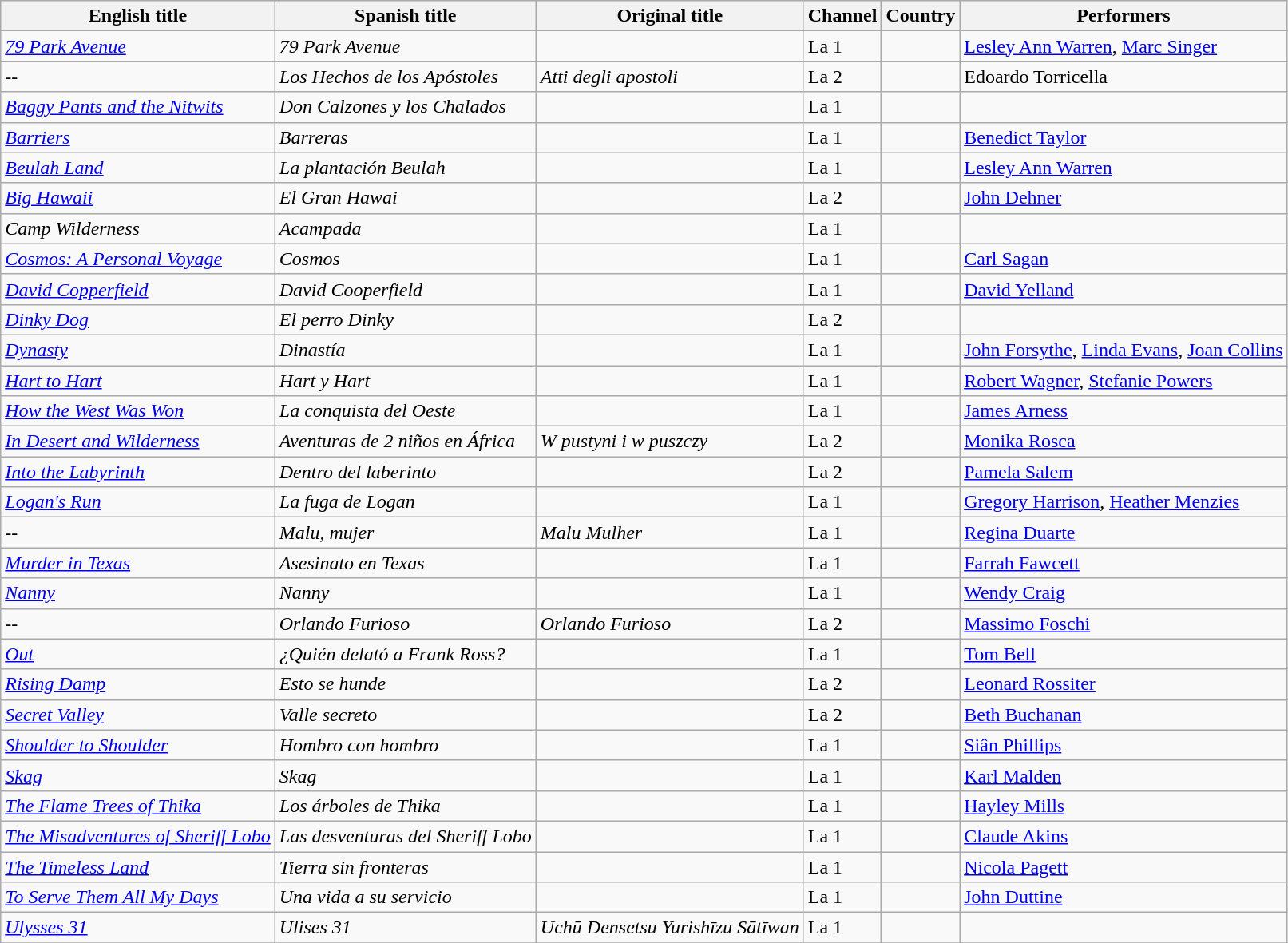<table class="wikitable sortable">
<tr bgcolor="#ececec" valign=top>
<th>English title</th>
<th>Spanish title</th>
<th>Original title</th>
<th>Channel</th>
<th>Country</th>
<th>Performers</th>
</tr>
<tr>
</tr>
<tr>
<td><em><a href='#'>79 Park Avenue</a></em></td>
<td><em>79 Park Avenue</em></td>
<td></td>
<td>La 1</td>
<td></td>
<td><a href='#'>Lesley Ann Warren</a>, <a href='#'>Marc Singer</a></td>
</tr>
<tr>
<td>--</td>
<td><em>Los Hechos de los Apóstoles</em></td>
<td><em>Atti degli apostoli</em></td>
<td>La 2</td>
<td></td>
<td>Edoardo Torricella</td>
</tr>
<tr>
<td><em><a href='#'>Baggy Pants and the Nitwits</a></em></td>
<td><em>Don Calzones y los Chalados</em></td>
<td></td>
<td>La 1</td>
<td></td>
<td></td>
</tr>
<tr>
<td><em><a href='#'>Barriers</a></em></td>
<td><em>Barreras</em></td>
<td></td>
<td>La 1</td>
<td></td>
<td><a href='#'>Benedict Taylor</a></td>
</tr>
<tr>
<td><em><a href='#'>Beulah Land</a></em></td>
<td><em>La plantación Beulah</em></td>
<td></td>
<td>La 1</td>
<td></td>
<td><a href='#'>Lesley Ann Warren</a></td>
</tr>
<tr>
<td><em><a href='#'>Big Hawaii</a></em></td>
<td><em>El Gran Hawai</em></td>
<td></td>
<td>La 2</td>
<td></td>
<td><a href='#'>John Dehner</a></td>
</tr>
<tr>
<td><em>Camp Wilderness</em></td>
<td><em>Acampada</em></td>
<td></td>
<td>La 1</td>
<td></td>
<td></td>
</tr>
<tr>
<td><em><a href='#'>Cosmos: A Personal Voyage</a></em></td>
<td><em>Cosmos</em></td>
<td></td>
<td>La 1</td>
<td></td>
<td><a href='#'>Carl Sagan</a></td>
</tr>
<tr>
<td><em><a href='#'>David Copperfield</a></em></td>
<td><em>David Cooperfield</em></td>
<td></td>
<td>La 1</td>
<td></td>
<td><a href='#'>David Yelland</a></td>
</tr>
<tr>
<td><em><a href='#'>Dinky Dog</a></em></td>
<td><em>El perro Dinky</em></td>
<td></td>
<td>La 2</td>
<td></td>
<td></td>
</tr>
<tr>
<td><em><a href='#'>Dynasty</a></em></td>
<td><em>Dinastía</em></td>
<td></td>
<td>La 1</td>
<td></td>
<td><a href='#'>John Forsythe</a>, <a href='#'>Linda Evans</a>, <a href='#'>Joan Collins</a></td>
</tr>
<tr>
<td><em><a href='#'>Hart to Hart</a></em></td>
<td><em>Hart y Hart</em></td>
<td></td>
<td>La 1</td>
<td></td>
<td><a href='#'>Robert Wagner</a>, <a href='#'>Stefanie Powers</a></td>
</tr>
<tr>
<td><em><a href='#'>How the West Was Won</a></em></td>
<td><em>La conquista del Oeste</em></td>
<td></td>
<td>La 1</td>
<td></td>
<td><a href='#'>James Arness</a></td>
</tr>
<tr>
<td><em><a href='#'>In Desert and Wilderness</a></em></td>
<td><em>Aventuras de 2 niños en África</em></td>
<td><em>W pustyni i w puszczy</em></td>
<td>La 2</td>
<td></td>
<td><a href='#'>Monika Rosca</a></td>
</tr>
<tr>
<td><em><a href='#'>Into the Labyrinth</a></em></td>
<td><em>Dentro del laberinto</em></td>
<td></td>
<td>La 2</td>
<td></td>
<td><a href='#'>Pamela Salem</a></td>
</tr>
<tr>
<td><em><a href='#'>Logan's Run</a></em></td>
<td><em>La fuga de Logan</em></td>
<td></td>
<td>La 1</td>
<td></td>
<td><a href='#'>Gregory Harrison</a>, <a href='#'>Heather Menzies</a></td>
</tr>
<tr>
<td>--</td>
<td><em>Malu, mujer</em></td>
<td><em>Malu Mulher</em></td>
<td>La 1</td>
<td></td>
<td><a href='#'>Regina Duarte</a></td>
</tr>
<tr>
<td><em><a href='#'>Murder in Texas</a></em></td>
<td><em>Asesinato en Texas</em></td>
<td></td>
<td>La 1</td>
<td></td>
<td><a href='#'>Farrah Fawcett</a></td>
</tr>
<tr>
<td><em><a href='#'>Nanny</a></em></td>
<td><em>Nanny</em></td>
<td></td>
<td>La 1</td>
<td></td>
<td><a href='#'>Wendy Craig</a></td>
</tr>
<tr>
<td>--</td>
<td><em>Orlando Furioso</em></td>
<td><em>Orlando Furioso</em></td>
<td>La 2</td>
<td></td>
<td><a href='#'>Massimo Foschi</a></td>
</tr>
<tr>
<td><em><a href='#'>Out</a></em></td>
<td><em>¿Quién delató a Frank Ross?</em></td>
<td></td>
<td>La 1</td>
<td></td>
<td><a href='#'>Tom Bell</a></td>
</tr>
<tr>
<td><em><a href='#'>Rising Damp</a></em></td>
<td><em>Esto se hunde</em></td>
<td></td>
<td>La 2</td>
<td></td>
<td><a href='#'>Leonard Rossiter</a></td>
</tr>
<tr>
<td><em><a href='#'>Secret Valley</a></em></td>
<td><em>Valle secreto</em></td>
<td></td>
<td>La 2</td>
<td></td>
<td><a href='#'>Beth Buchanan</a></td>
</tr>
<tr>
<td><em><a href='#'>Shoulder to Shoulder</a></em></td>
<td><em>Hombro con hombro</em></td>
<td></td>
<td>La 1</td>
<td></td>
<td><a href='#'>Siân Phillips</a></td>
</tr>
<tr>
<td><em><a href='#'>Skag</a></em></td>
<td><em>Skag</em></td>
<td></td>
<td>La 1</td>
<td></td>
<td><a href='#'>Karl Malden</a></td>
</tr>
<tr>
<td><em><a href='#'>The Flame Trees of Thika</a></em></td>
<td><em>Los árboles de Thika</em></td>
<td></td>
<td>La 1</td>
<td></td>
<td><a href='#'>Hayley Mills</a></td>
</tr>
<tr>
<td><em><a href='#'>The Misadventures of Sheriff Lobo</a></em></td>
<td><em>Las desventuras del Sheriff Lobo</em></td>
<td></td>
<td>La 1</td>
<td></td>
<td><a href='#'>Claude Akins</a></td>
</tr>
<tr>
<td><em><a href='#'>The Timeless Land</a></em></td>
<td><em>Tierra sin fronteras</em></td>
<td></td>
<td>La 1</td>
<td></td>
<td><a href='#'>Nicola Pagett</a></td>
</tr>
<tr>
<td><em><a href='#'>To Serve Them All My Days</a></em></td>
<td><em>Una vida a su servicio</em></td>
<td></td>
<td>La 1</td>
<td></td>
<td><a href='#'>John Duttine</a></td>
</tr>
<tr>
<td><em><a href='#'>Ulysses 31</a></em></td>
<td><em>Ulises 31</em></td>
<td><em>Uchū Densetsu Yurishīzu Sātīwan</em></td>
<td>La 1</td>
<td></td>
<td></td>
</tr>
<tr>
</tr>
</table>
